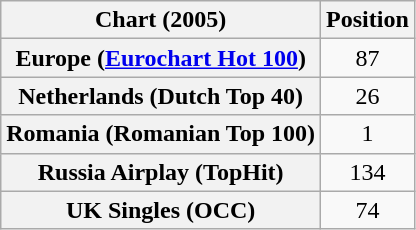<table class="wikitable sortable plainrowheaders" style="text-align:center">
<tr>
<th scope="col">Chart (2005)</th>
<th scope="col">Position</th>
</tr>
<tr>
<th scope="row">Europe (<a href='#'>Eurochart Hot 100</a>)</th>
<td>87</td>
</tr>
<tr>
<th scope="row">Netherlands (Dutch Top 40)</th>
<td>26</td>
</tr>
<tr>
<th scope="row">Romania (Romanian Top 100)</th>
<td>1</td>
</tr>
<tr>
<th scope="row">Russia Airplay (TopHit)</th>
<td>134</td>
</tr>
<tr>
<th scope="row">UK Singles (OCC)</th>
<td>74</td>
</tr>
</table>
